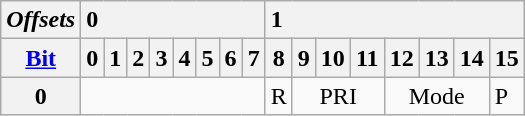<table class="wikitable">
<tr>
<th><em>Offsets</em></th>
<th style="text-align: left" colspan="8">0</th>
<th style="text-align: left" colspan="8">1</th>
</tr>
<tr>
<th><a href='#'>Bit</a></th>
<th>0</th>
<th>1</th>
<th>2</th>
<th>3</th>
<th>4</th>
<th>5</th>
<th>6</th>
<th>7</th>
<th>8</th>
<th>9</th>
<th>10</th>
<th>11</th>
<th>12</th>
<th>13</th>
<th>14</th>
<th>15</th>
</tr>
<tr>
<th>0</th>
<td align="center" colspan="8"></td>
<td>R</td>
<td align="center" colspan="3">PRI</td>
<td align="center" colspan="3">Mode</td>
<td>P</td>
</tr>
</table>
